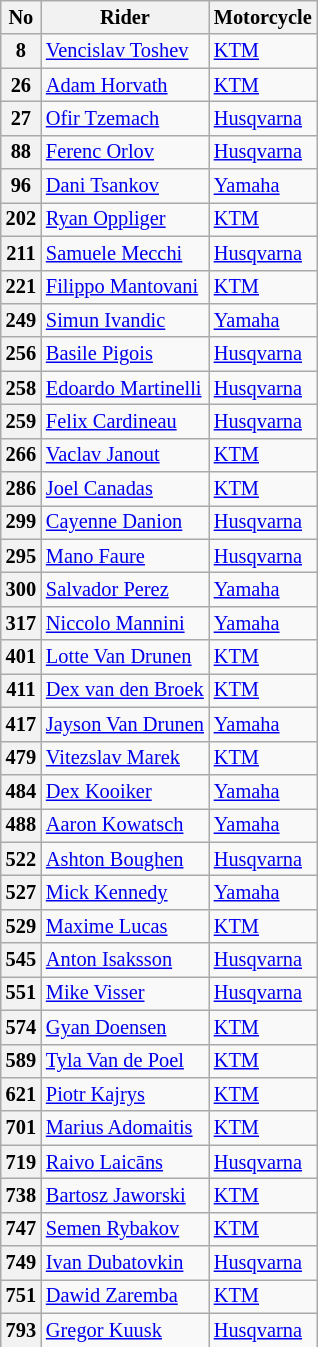<table class="wikitable" style="font-size: 85%;">
<tr>
<th>No</th>
<th>Rider</th>
<th>Motorcycle</th>
</tr>
<tr>
<th>8</th>
<td> <a href='#'>Vencislav Toshev</a></td>
<td><a href='#'>KTM</a></td>
</tr>
<tr>
<th>26</th>
<td> <a href='#'>Adam Horvath</a></td>
<td><a href='#'>KTM</a></td>
</tr>
<tr>
<th>27</th>
<td> <a href='#'>Ofir Tzemach</a></td>
<td><a href='#'>Husqvarna</a></td>
</tr>
<tr>
<th>88</th>
<td> <a href='#'>Ferenc Orlov</a></td>
<td><a href='#'>Husqvarna</a></td>
</tr>
<tr>
<th>96</th>
<td> <a href='#'>Dani Tsankov</a></td>
<td><a href='#'>Yamaha</a></td>
</tr>
<tr>
<th>202</th>
<td> <a href='#'>Ryan Oppliger</a></td>
<td><a href='#'>KTM</a></td>
</tr>
<tr>
<th>211</th>
<td> <a href='#'>Samuele Mecchi</a></td>
<td><a href='#'>Husqvarna</a></td>
</tr>
<tr>
<th>221</th>
<td> <a href='#'>Filippo Mantovani</a></td>
<td><a href='#'>KTM</a></td>
</tr>
<tr>
<th>249</th>
<td> <a href='#'>Simun Ivandic</a></td>
<td><a href='#'>Yamaha</a></td>
</tr>
<tr>
<th>256</th>
<td> <a href='#'>Basile Pigois</a></td>
<td><a href='#'>Husqvarna</a></td>
</tr>
<tr>
<th>258</th>
<td> <a href='#'>Edoardo Martinelli</a></td>
<td><a href='#'>Husqvarna</a></td>
</tr>
<tr>
<th>259</th>
<td> <a href='#'>Felix Cardineau</a></td>
<td><a href='#'>Husqvarna</a></td>
</tr>
<tr>
<th>266</th>
<td> <a href='#'>Vaclav Janout</a></td>
<td><a href='#'>KTM</a></td>
</tr>
<tr>
<th>286</th>
<td> <a href='#'>Joel Canadas</a></td>
<td><a href='#'>KTM</a></td>
</tr>
<tr>
<th>299</th>
<td> <a href='#'>Cayenne Danion</a></td>
<td><a href='#'>Husqvarna</a></td>
</tr>
<tr>
<th>295</th>
<td> <a href='#'>Mano Faure</a></td>
<td><a href='#'>Husqvarna</a></td>
</tr>
<tr>
<th>300</th>
<td> <a href='#'>Salvador Perez</a></td>
<td><a href='#'>Yamaha</a></td>
</tr>
<tr>
<th>317</th>
<td> <a href='#'>Niccolo Mannini</a></td>
<td><a href='#'>Yamaha</a></td>
</tr>
<tr>
<th>401</th>
<td> <a href='#'>Lotte Van Drunen</a></td>
<td><a href='#'>KTM</a></td>
</tr>
<tr>
<th>411</th>
<td> <a href='#'>Dex van den Broek</a></td>
<td><a href='#'>KTM</a></td>
</tr>
<tr>
<th>417</th>
<td> <a href='#'>Jayson Van Drunen</a></td>
<td><a href='#'>Yamaha</a></td>
</tr>
<tr>
<th>479</th>
<td> <a href='#'>Vitezslav Marek</a></td>
<td><a href='#'>KTM</a></td>
</tr>
<tr>
<th>484</th>
<td> <a href='#'>Dex Kooiker</a></td>
<td><a href='#'>Yamaha</a></td>
</tr>
<tr>
<th>488</th>
<td> <a href='#'>Aaron Kowatsch</a></td>
<td><a href='#'>Yamaha</a></td>
</tr>
<tr>
<th>522</th>
<td> <a href='#'>Ashton Boughen</a></td>
<td><a href='#'>Husqvarna</a></td>
</tr>
<tr>
<th>527</th>
<td> <a href='#'>Mick Kennedy</a></td>
<td><a href='#'>Yamaha</a></td>
</tr>
<tr>
<th>529</th>
<td> <a href='#'>Maxime Lucas</a></td>
<td><a href='#'>KTM</a></td>
</tr>
<tr>
<th>545</th>
<td> <a href='#'>Anton Isaksson</a></td>
<td><a href='#'>Husqvarna</a></td>
</tr>
<tr>
<th>551</th>
<td> <a href='#'>Mike Visser</a></td>
<td><a href='#'>Husqvarna</a></td>
</tr>
<tr>
<th>574</th>
<td> <a href='#'>Gyan Doensen</a></td>
<td><a href='#'>KTM</a></td>
</tr>
<tr>
<th>589</th>
<td> <a href='#'>Tyla Van de Poel</a></td>
<td><a href='#'>KTM</a></td>
</tr>
<tr>
<th>621</th>
<td> <a href='#'>Piotr Kajrys</a></td>
<td><a href='#'>KTM</a></td>
</tr>
<tr>
<th>701</th>
<td> <a href='#'>Marius Adomaitis</a></td>
<td><a href='#'>KTM</a></td>
</tr>
<tr>
<th>719</th>
<td> <a href='#'>Raivo Laicāns</a></td>
<td><a href='#'>Husqvarna</a></td>
</tr>
<tr>
<th>738</th>
<td> <a href='#'>Bartosz Jaworski</a></td>
<td><a href='#'>KTM</a></td>
</tr>
<tr>
<th>747</th>
<td> <a href='#'>Semen Rybakov</a></td>
<td><a href='#'>KTM</a></td>
</tr>
<tr>
<th>749</th>
<td> <a href='#'>Ivan Dubatovkin</a></td>
<td><a href='#'>Husqvarna</a></td>
</tr>
<tr>
<th>751</th>
<td> <a href='#'>Dawid Zaremba</a></td>
<td><a href='#'>KTM</a></td>
</tr>
<tr>
<th>793</th>
<td> <a href='#'>Gregor Kuusk</a></td>
<td><a href='#'>Husqvarna</a></td>
</tr>
<tr>
</tr>
</table>
